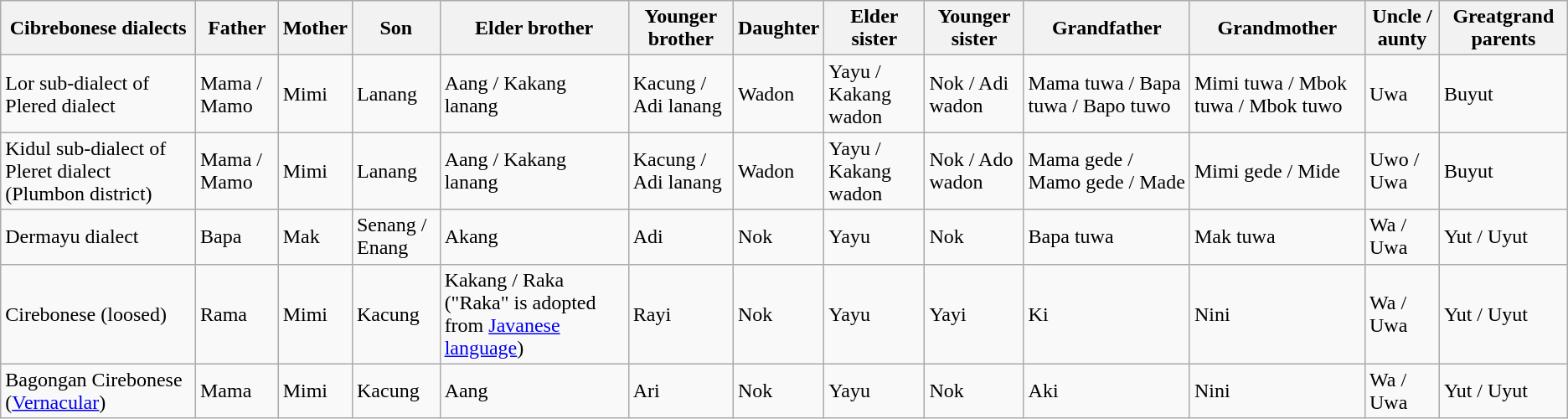<table class="wikitable">
<tr>
<th>Cibrebonese dialects</th>
<th>Father</th>
<th>Mother</th>
<th>Son</th>
<th>Elder brother</th>
<th>Younger brother</th>
<th>Daughter</th>
<th>Elder sister</th>
<th>Younger sister</th>
<th>Grandfather</th>
<th>Grandmother</th>
<th>Uncle / aunty</th>
<th>Greatgrand parents</th>
</tr>
<tr>
<td>Lor sub-dialect of Plered dialect</td>
<td>Mama / Mamo</td>
<td>Mimi</td>
<td>Lanang</td>
<td>Aang / Kakang lanang</td>
<td>Kacung / Adi lanang</td>
<td>Wadon</td>
<td>Yayu / Kakang wadon</td>
<td>Nok / Adi wadon</td>
<td>Mama tuwa / Bapa tuwa / Bapo tuwo</td>
<td>Mimi tuwa / Mbok tuwa / Mbok tuwo</td>
<td>Uwa</td>
<td>Buyut</td>
</tr>
<tr>
<td>Kidul sub-dialect of Pleret dialect (Plumbon district)</td>
<td>Mama / Mamo</td>
<td>Mimi</td>
<td>Lanang</td>
<td>Aang / Kakang lanang</td>
<td>Kacung / Adi lanang</td>
<td>Wadon</td>
<td>Yayu / Kakang wadon</td>
<td>Nok / Ado wadon</td>
<td>Mama gede / Mamo gede / Made</td>
<td>Mimi gede / Mide</td>
<td>Uwo / Uwa</td>
<td>Buyut</td>
</tr>
<tr>
<td>Dermayu dialect</td>
<td>Bapa</td>
<td>Mak</td>
<td>Senang / Enang</td>
<td>Akang</td>
<td>Adi</td>
<td>Nok</td>
<td>Yayu</td>
<td>Nok</td>
<td>Bapa tuwa</td>
<td>Mak tuwa</td>
<td>Wa / Uwa</td>
<td>Yut / Uyut</td>
</tr>
<tr>
<td>Cirebonese (loosed)</td>
<td>Rama</td>
<td>Mimi</td>
<td>Kacung</td>
<td>Kakang / Raka ("Raka" is adopted from <a href='#'>Javanese language</a>)</td>
<td>Rayi</td>
<td>Nok</td>
<td>Yayu</td>
<td>Yayi</td>
<td>Ki</td>
<td>Nini</td>
<td>Wa / Uwa</td>
<td>Yut / Uyut</td>
</tr>
<tr>
<td>Bagongan Cirebonese (<a href='#'>Vernacular</a>)</td>
<td>Mama</td>
<td>Mimi</td>
<td>Kacung</td>
<td>Aang</td>
<td>Ari</td>
<td>Nok</td>
<td>Yayu</td>
<td>Nok</td>
<td>Aki</td>
<td>Nini</td>
<td>Wa / Uwa</td>
<td>Yut / Uyut</td>
</tr>
</table>
